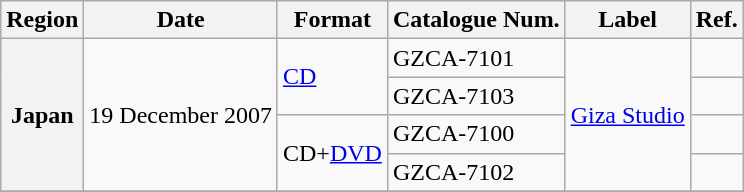<table class="wikitable sortable plainrowheaders">
<tr>
<th scope="col">Region</th>
<th scope="col">Date</th>
<th scope="col">Format</th>
<th scope="col">Catalogue Num.</th>
<th scope="col">Label</th>
<th scope="col">Ref.</th>
</tr>
<tr>
<th scope="row" rowspan="4">Japan</th>
<td rowspan="4">19 December 2007</td>
<td rowspan="2"><a href='#'>CD</a></td>
<td>GZCA-7101</td>
<td rowspan="4"><a href='#'>Giza Studio</a></td>
<td></td>
</tr>
<tr>
<td>GZCA-7103</td>
<td></td>
</tr>
<tr>
<td rowspan="2">CD+<a href='#'>DVD</a></td>
<td>GZCA-7100</td>
<td></td>
</tr>
<tr>
<td>GZCA-7102</td>
<td></td>
</tr>
<tr>
</tr>
</table>
